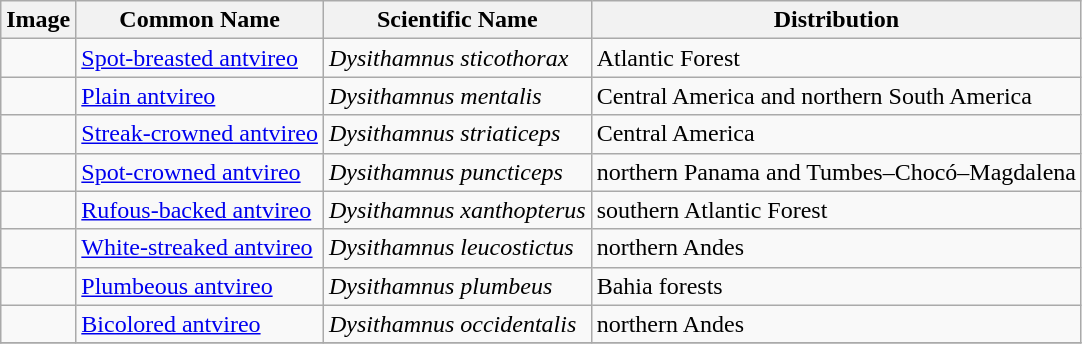<table class="wikitable">
<tr>
<th>Image</th>
<th>Common Name</th>
<th>Scientific Name</th>
<th>Distribution</th>
</tr>
<tr>
<td></td>
<td><a href='#'>Spot-breasted antvireo</a></td>
<td><em>Dysithamnus sticothorax</em></td>
<td>Atlantic Forest</td>
</tr>
<tr>
<td></td>
<td><a href='#'>Plain antvireo</a></td>
<td><em>Dysithamnus mentalis</em></td>
<td>Central America and northern South America</td>
</tr>
<tr>
<td></td>
<td><a href='#'>Streak-crowned antvireo</a></td>
<td><em>Dysithamnus striaticeps</em></td>
<td>Central America</td>
</tr>
<tr>
<td></td>
<td><a href='#'>Spot-crowned antvireo</a></td>
<td><em>Dysithamnus puncticeps</em></td>
<td>northern Panama and Tumbes–Chocó–Magdalena</td>
</tr>
<tr>
<td></td>
<td><a href='#'>Rufous-backed antvireo</a></td>
<td><em>Dysithamnus xanthopterus</em></td>
<td>southern Atlantic Forest</td>
</tr>
<tr>
<td></td>
<td><a href='#'>White-streaked antvireo</a></td>
<td><em>Dysithamnus leucostictus</em></td>
<td>northern Andes</td>
</tr>
<tr>
<td></td>
<td><a href='#'>Plumbeous antvireo</a></td>
<td><em>Dysithamnus plumbeus</em></td>
<td>Bahia forests</td>
</tr>
<tr>
<td></td>
<td><a href='#'>Bicolored antvireo</a></td>
<td><em>Dysithamnus occidentalis</em></td>
<td>northern Andes</td>
</tr>
<tr>
</tr>
</table>
